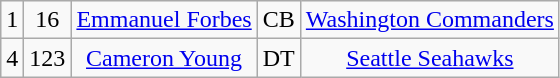<table class="wikitable" style="text-align:center">
<tr>
<td>1</td>
<td>16</td>
<td><a href='#'>Emmanuel Forbes</a></td>
<td>CB</td>
<td><a href='#'>Washington Commanders</a></td>
</tr>
<tr>
<td>4</td>
<td>123</td>
<td><a href='#'>Cameron Young</a></td>
<td>DT</td>
<td><a href='#'>Seattle Seahawks</a></td>
</tr>
</table>
